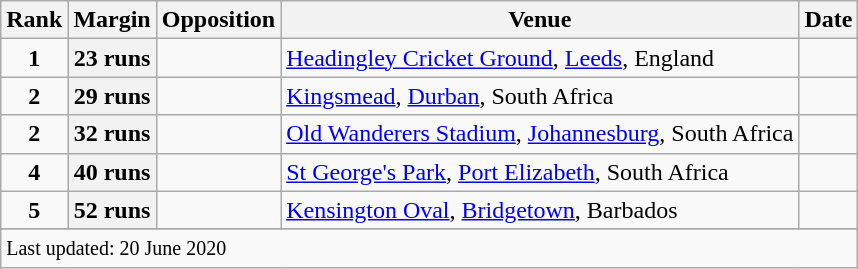<table class="wikitable plainrowheaders sortable">
<tr>
<th scope=col>Rank</th>
<th scope=col>Margin</th>
<th scope=col>Opposition</th>
<th scope=col>Venue</th>
<th scope=col>Date</th>
</tr>
<tr>
<td align=center><strong>1</strong></td>
<th scope=row style="text-align:center;">23 runs</th>
<td></td>
<td><a href='#'>Headingley Cricket Ground</a>, <a href='#'>Leeds</a>, England</td>
<td></td>
</tr>
<tr>
<td align=center><strong>2</strong></td>
<th scope=row style=text-align:center>29 runs</th>
<td></td>
<td><a href='#'>Kingsmead</a>, <a href='#'>Durban</a>, South Africa</td>
<td></td>
</tr>
<tr>
<td align=center><strong>2</strong></td>
<th scope=row style=text-align:center>32 runs</th>
<td></td>
<td><a href='#'>Old Wanderers Stadium</a>, <a href='#'>Johannesburg</a>, South Africa</td>
<td></td>
</tr>
<tr>
<td align=center><strong>4</strong></td>
<th scope=row style=text-align:center;>40 runs</th>
<td></td>
<td><a href='#'>St George's Park</a>, <a href='#'>Port Elizabeth</a>, South Africa</td>
<td></td>
</tr>
<tr>
<td align=center><strong>5</strong></td>
<th scope=row style=text-align:center>52 runs</th>
<td></td>
<td><a href='#'>Kensington Oval</a>, <a href='#'>Bridgetown</a>, Barbados</td>
<td></td>
</tr>
<tr>
</tr>
<tr class=sortbottom>
<td colspan=5><small>Last updated: 20 June 2020</small></td>
</tr>
</table>
